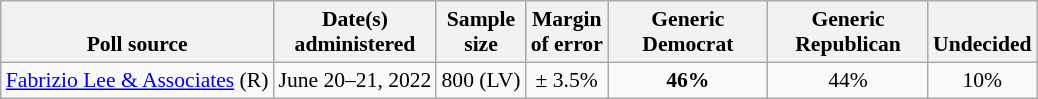<table class="wikitable" style="font-size:90%;text-align:center;">
<tr style="vertical-align:bottom">
<th>Poll source</th>
<th>Date(s)<br>administered</th>
<th>Sample<br>size</th>
<th>Margin<br>of error</th>
<th style="width:100px;">Generic<br>Democrat</th>
<th style="width:100px;">Generic<br>Republican</th>
<th>Undecided</th>
</tr>
<tr>
<td style="text-align:left;"><a href='#'>Fabrizio Lee & Associates</a> (R)</td>
<td>June 20–21, 2022</td>
<td>800 (LV)</td>
<td>± 3.5%</td>
<td><strong>46%</strong></td>
<td>44%</td>
<td>10%</td>
</tr>
</table>
